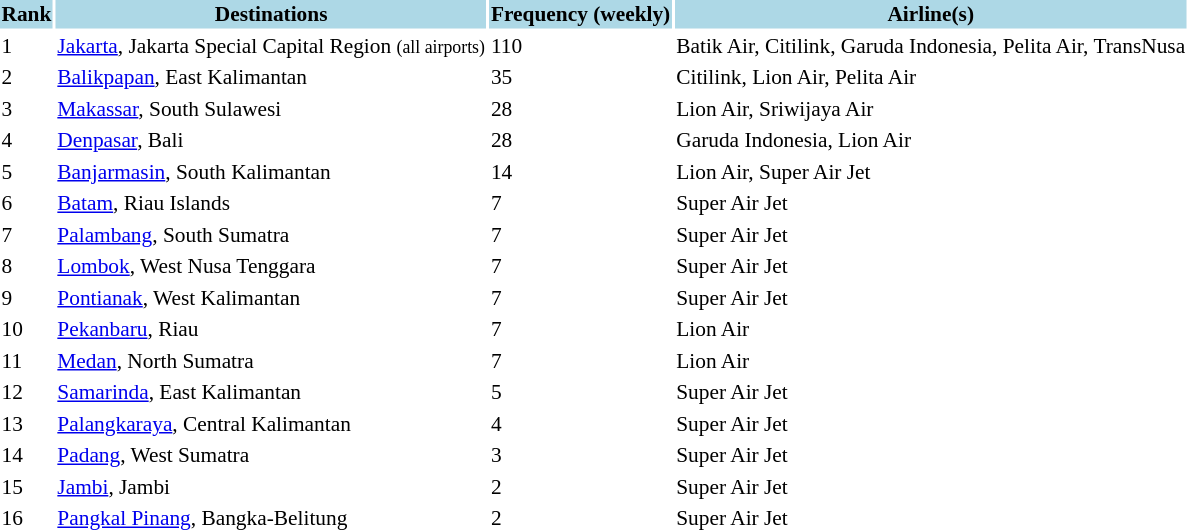<table class="sortable" style="font-size:89%; align=center;">
<tr style="background:lightblue;">
<th>Rank</th>
<th>Destinations</th>
<th>Frequency (weekly)</th>
<th>Airline(s)</th>
</tr>
<tr>
<td>1</td>
<td> <a href='#'>Jakarta</a>, Jakarta Special Capital Region <small>(all airports)</small></td>
<td>110</td>
<td>Batik Air, Citilink, Garuda Indonesia, Pelita Air, TransNusa</td>
</tr>
<tr>
<td>2</td>
<td> <a href='#'>Balikpapan</a>, East Kalimantan</td>
<td>35</td>
<td>Citilink, Lion Air, Pelita Air</td>
</tr>
<tr>
<td>3</td>
<td> <a href='#'>Makassar</a>, South Sulawesi</td>
<td>28</td>
<td>Lion Air, Sriwijaya Air</td>
</tr>
<tr>
<td>4</td>
<td> <a href='#'>Denpasar</a>, Bali</td>
<td>28</td>
<td>Garuda Indonesia, Lion Air</td>
</tr>
<tr>
<td>5</td>
<td> <a href='#'>Banjarmasin</a>, South Kalimantan</td>
<td>14</td>
<td>Lion Air, Super Air Jet</td>
</tr>
<tr>
<td>6</td>
<td> <a href='#'>Batam</a>, Riau Islands</td>
<td>7</td>
<td>Super Air Jet</td>
</tr>
<tr>
<td>7</td>
<td> <a href='#'>Palambang</a>, South Sumatra</td>
<td>7</td>
<td>Super Air Jet</td>
</tr>
<tr>
<td>8</td>
<td> <a href='#'>Lombok</a>, West Nusa Tenggara</td>
<td>7</td>
<td>Super Air Jet</td>
</tr>
<tr>
<td>9</td>
<td> <a href='#'>Pontianak</a>, West Kalimantan</td>
<td>7</td>
<td>Super Air Jet</td>
</tr>
<tr>
<td>10</td>
<td> <a href='#'>Pekanbaru</a>, Riau</td>
<td>7</td>
<td>Lion Air</td>
</tr>
<tr>
<td>11</td>
<td> <a href='#'>Medan</a>, North Sumatra</td>
<td>7</td>
<td>Lion Air</td>
</tr>
<tr>
<td>12</td>
<td> <a href='#'>Samarinda</a>, East Kalimantan</td>
<td>5</td>
<td>Super Air Jet</td>
</tr>
<tr>
<td>13</td>
<td> <a href='#'>Palangkaraya</a>, Central Kalimantan</td>
<td>4</td>
<td>Super Air Jet</td>
</tr>
<tr>
<td>14</td>
<td> <a href='#'>Padang</a>, West Sumatra</td>
<td>3</td>
<td>Super Air Jet</td>
</tr>
<tr>
<td>15</td>
<td> <a href='#'>Jambi</a>, Jambi</td>
<td>2</td>
<td>Super Air Jet</td>
</tr>
<tr>
<td>16</td>
<td> <a href='#'>Pangkal Pinang</a>, Bangka-Belitung</td>
<td>2</td>
<td>Super Air Jet</td>
</tr>
<tr>
</tr>
</table>
